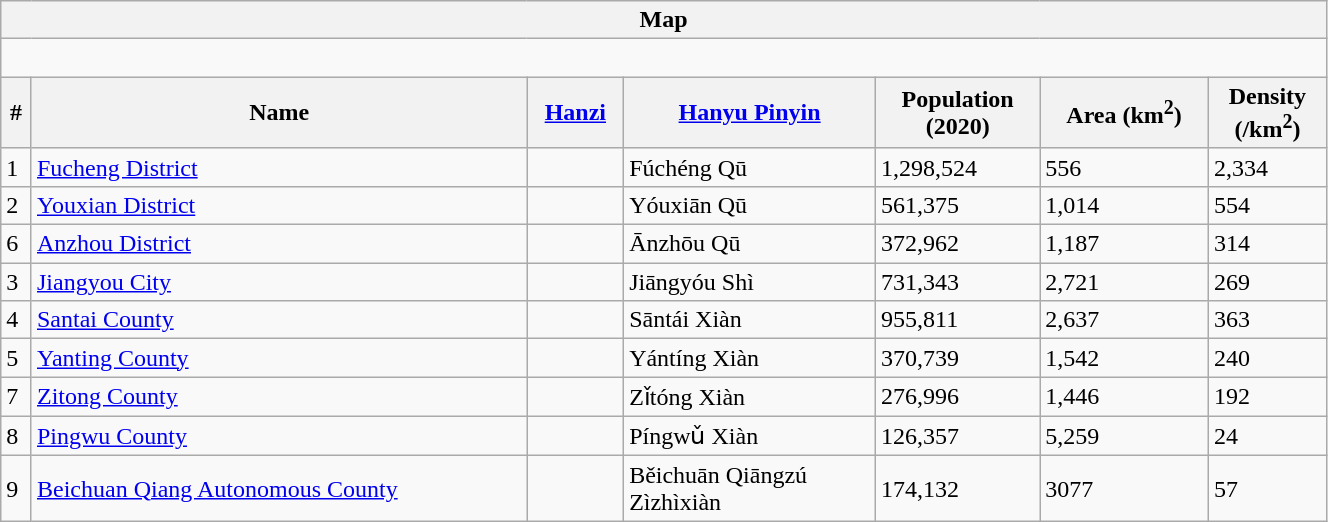<table class="wikitable" align="center" style="width:70%; border:1">
<tr>
<th colspan="12">Map</th>
</tr>
<tr>
<td colspan=12 align="center"><br><div>
 










</div></td>
</tr>
<tr>
<th>#</th>
<th>Name</th>
<th><a href='#'>Hanzi</a></th>
<th><a href='#'>Hanyu Pinyin</a></th>
<th>Population<br>(2020)</th>
<th>Area (km<sup>2</sup>)</th>
<th>Density<br>(/km<sup>2</sup>)</th>
</tr>
<tr --------->
<td>1</td>
<td><a href='#'>Fucheng District</a></td>
<td></td>
<td>Fúchéng Qū</td>
<td>1,298,524</td>
<td>556</td>
<td>2,334</td>
</tr>
<tr --------->
<td>2</td>
<td><a href='#'>Youxian District</a></td>
<td></td>
<td>Yóuxiān Qū</td>
<td>561,375</td>
<td>1,014</td>
<td>554</td>
</tr>
<tr --------->
<td>6</td>
<td><a href='#'>Anzhou District</a></td>
<td></td>
<td>Ānzhōu Qū</td>
<td>372,962</td>
<td>1,187</td>
<td>314</td>
</tr>
<tr --------->
<td>3</td>
<td><a href='#'>Jiangyou City</a></td>
<td></td>
<td>Jiāngyóu Shì</td>
<td>731,343</td>
<td>2,721</td>
<td>269</td>
</tr>
<tr --------->
<td>4</td>
<td><a href='#'>Santai County</a></td>
<td></td>
<td>Sāntái Xiàn</td>
<td>955,811</td>
<td>2,637</td>
<td>363</td>
</tr>
<tr --------->
<td>5</td>
<td><a href='#'>Yanting County</a></td>
<td></td>
<td>Yántíng Xiàn</td>
<td>370,739</td>
<td>1,542</td>
<td>240</td>
</tr>
<tr --------->
<td>7</td>
<td><a href='#'>Zitong County</a></td>
<td></td>
<td>Zǐtóng Xiàn</td>
<td>276,996</td>
<td>1,446</td>
<td>192</td>
</tr>
<tr --------->
<td>8</td>
<td><a href='#'>Pingwu County</a></td>
<td></td>
<td>Píngwǔ Xiàn</td>
<td>126,357</td>
<td>5,259</td>
<td>24</td>
</tr>
<tr --------->
<td>9</td>
<td><a href='#'>Beichuan Qiang Autonomous County</a></td>
<td></td>
<td>Běichuān Qiāngzú<br>Zìzhìxiàn</td>
<td>174,132</td>
<td>3077</td>
<td>57</td>
</tr>
</table>
